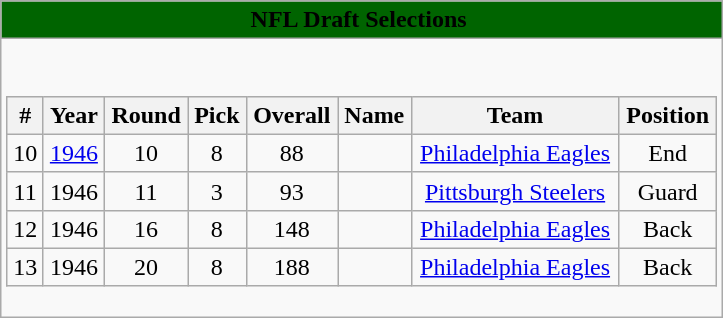<table class="wikitable collapsible">
<tr>
<th style="background:#006400" state="collapsed"><span>NFL Draft Selections </span></th>
</tr>
<tr>
<td><br><table class="wikitable sortable" style="width: 100%">
<tr>
<th align="center">#</th>
<th align="center">Year</th>
<th align="center">Round</th>
<th align="center">Pick</th>
<th align="center">Overall</th>
<th align="center">Name</th>
<th align="center">Team</th>
<th align="center">Position</th>
</tr>
<tr align="center">
<td>10</td>
<td><a href='#'>1946</a></td>
<td>10</td>
<td>8</td>
<td>88</td>
<td></td>
<td><a href='#'>Philadelphia Eagles</a></td>
<td>End</td>
</tr>
<tr align="center">
<td>11</td>
<td>1946</td>
<td>11</td>
<td>3</td>
<td>93</td>
<td></td>
<td><a href='#'>Pittsburgh Steelers</a></td>
<td>Guard</td>
</tr>
<tr align="center">
<td>12</td>
<td>1946</td>
<td>16</td>
<td>8</td>
<td>148</td>
<td></td>
<td><a href='#'>Philadelphia Eagles</a></td>
<td>Back</td>
</tr>
<tr align="center">
<td>13</td>
<td>1946</td>
<td>20</td>
<td>8</td>
<td>188</td>
<td></td>
<td><a href='#'>Philadelphia Eagles</a></td>
<td>Back</td>
</tr>
</table>
</td>
</tr>
</table>
